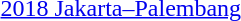<table>
<tr>
<td rowspan=2><a href='#'>2018 Jakarta–Palembang</a></td>
<td rowspan=2></td>
<td rowspan=2></td>
<td></td>
</tr>
<tr>
<td></td>
</tr>
</table>
